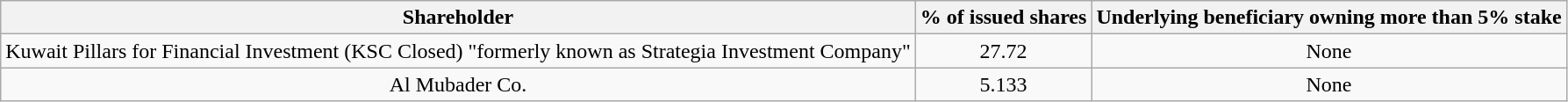<table class="wikitable" style="text-align:center">
<tr>
<th scope="col">Shareholder</th>
<th scope="col">% of issued shares</th>
<th scope="col">Underlying beneficiary owning more than 5% stake</th>
</tr>
<tr>
<td>Kuwait Pillars for Financial Investment (KSC Closed) "formerly known as Strategia Investment Company"</td>
<td>27.72</td>
<td>None</td>
</tr>
<tr>
<td>Al Mubader Co.</td>
<td>5.133</td>
<td>None</td>
</tr>
</table>
